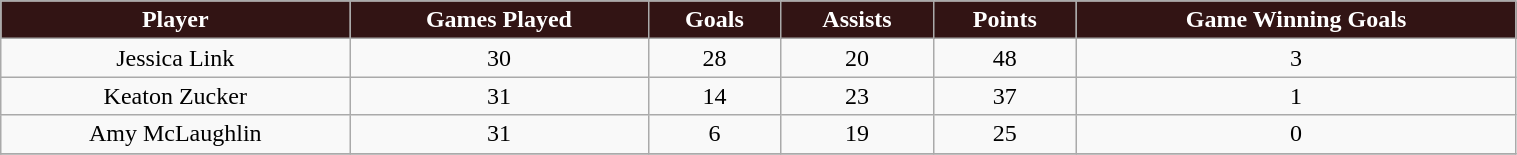<table class="wikitable" width="80%">
<tr align="center"  style=" background:#321414;color:#FFFFFF;">
<td><strong>Player</strong></td>
<td><strong>Games Played</strong></td>
<td><strong>Goals</strong></td>
<td><strong>Assists</strong></td>
<td><strong>Points</strong></td>
<td><strong>Game Winning Goals</strong></td>
</tr>
<tr align="center" bgcolor="">
<td>Jessica Link</td>
<td>30</td>
<td>28</td>
<td>20</td>
<td>48</td>
<td>3</td>
</tr>
<tr align="center" bgcolor="">
<td>Keaton Zucker</td>
<td>31</td>
<td>14</td>
<td>23</td>
<td>37</td>
<td>1</td>
</tr>
<tr align="center" bgcolor="">
<td>Amy McLaughlin</td>
<td>31</td>
<td>6</td>
<td>19</td>
<td>25</td>
<td>0</td>
</tr>
<tr align="center" bgcolor="">
</tr>
</table>
